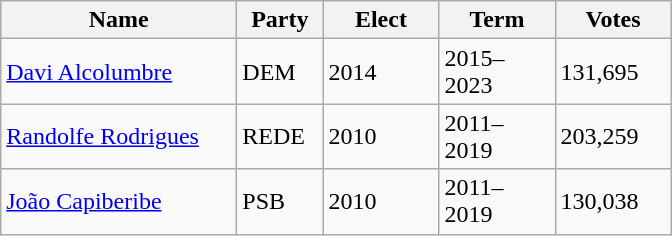<table class="wikitable sortable">
<tr>
<th style="width:150px;">Name</th>
<th style="width:50px;">Party</th>
<th style="width:70px;">Elect</th>
<th style="width:70px;">Term</th>
<th style="width:70px;">Votes</th>
</tr>
<tr>
<td><a href='#'>Davi Alcolumbre</a></td>
<td>DEM</td>
<td>2014</td>
<td>2015–2023</td>
<td>131,695</td>
</tr>
<tr>
<td><a href='#'>Randolfe Rodrigues</a></td>
<td>REDE</td>
<td>2010</td>
<td>2011–2019</td>
<td>203,259</td>
</tr>
<tr>
<td><a href='#'>João Capiberibe</a></td>
<td>PSB</td>
<td>2010</td>
<td>2011–2019</td>
<td>130,038</td>
</tr>
</table>
